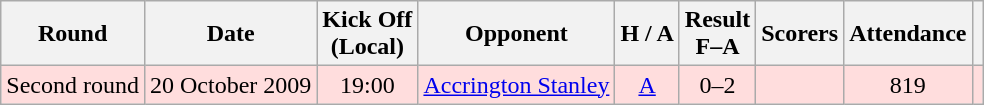<table class="wikitable" style="text-align:center">
<tr>
<th>Round</th>
<th>Date</th>
<th>Kick Off<br>(Local)</th>
<th>Opponent</th>
<th>H / A</th>
<th>Result<br>F–A</th>
<th>Scorers</th>
<th>Attendance</th>
<th></th>
</tr>
<tr bgcolor="#ffdddd">
<td>Second round</td>
<td>20 October 2009</td>
<td>19:00</td>
<td><a href='#'>Accrington Stanley</a></td>
<td><a href='#'>A</a></td>
<td>0–2</td>
<td></td>
<td>819</td>
<td></td>
</tr>
</table>
